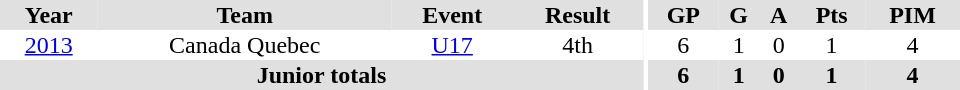<table border="0" cellpadding="1" cellspacing="0" ID="Table3" style="text-align:center; width:40em">
<tr ALIGN="center" bgcolor="#e0e0e0">
<th>Year</th>
<th>Team</th>
<th>Event</th>
<th>Result</th>
<th rowspan="99" bgcolor="#ffffff"></th>
<th>GP</th>
<th>G</th>
<th>A</th>
<th>Pts</th>
<th>PIM</th>
</tr>
<tr>
<td><a href='#'>2013</a></td>
<td>Canada Quebec</td>
<td><a href='#'>U17</a></td>
<td>4th</td>
<td>6</td>
<td>1</td>
<td>0</td>
<td>1</td>
<td>4</td>
</tr>
<tr ALIGN="center" bgcolor="#e0e0e0">
<th colspan=4>Junior totals</th>
<th>6</th>
<th>1</th>
<th>0</th>
<th>1</th>
<th>4</th>
</tr>
</table>
